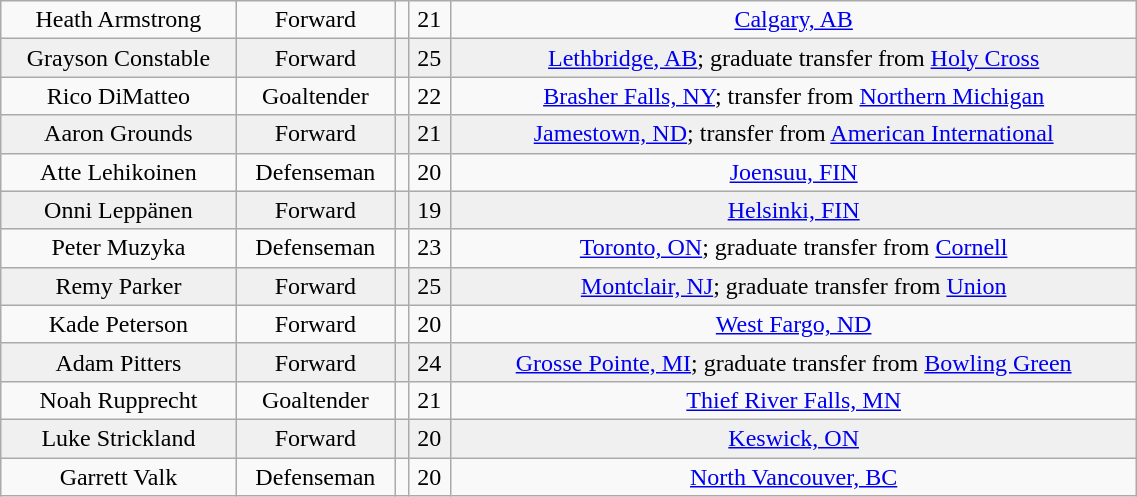<table class="wikitable" width="60%">
<tr align="center" bgcolor="">
<td>Heath Armstrong</td>
<td>Forward</td>
<td></td>
<td>21</td>
<td><a href='#'>Calgary, AB</a></td>
</tr>
<tr align="center" bgcolor="f0f0f0">
<td>Grayson Constable</td>
<td>Forward</td>
<td></td>
<td>25</td>
<td><a href='#'>Lethbridge, AB</a>; graduate transfer from <a href='#'>Holy Cross</a></td>
</tr>
<tr align="center" bgcolor="">
<td>Rico DiMatteo</td>
<td>Goaltender</td>
<td></td>
<td>22</td>
<td><a href='#'>Brasher Falls, NY</a>; transfer from <a href='#'>Northern Michigan</a></td>
</tr>
<tr align="center" bgcolor="f0f0f0">
<td>Aaron Grounds</td>
<td>Forward</td>
<td></td>
<td>21</td>
<td><a href='#'>Jamestown, ND</a>; transfer from <a href='#'>American International</a></td>
</tr>
<tr align="center" bgcolor="">
<td>Atte Lehikoinen</td>
<td>Defenseman</td>
<td></td>
<td>20</td>
<td><a href='#'>Joensuu, FIN</a></td>
</tr>
<tr align="center" bgcolor="f0f0f0">
<td>Onni Leppänen</td>
<td>Forward</td>
<td></td>
<td>19</td>
<td><a href='#'>Helsinki, FIN</a></td>
</tr>
<tr align="center" bgcolor="">
<td>Peter Muzyka</td>
<td>Defenseman</td>
<td></td>
<td>23</td>
<td><a href='#'>Toronto, ON</a>; graduate transfer from <a href='#'>Cornell</a></td>
</tr>
<tr align="center" bgcolor="f0f0f0">
<td>Remy Parker</td>
<td>Forward</td>
<td></td>
<td>25</td>
<td><a href='#'>Montclair, NJ</a>; graduate transfer from <a href='#'>Union</a></td>
</tr>
<tr align="center" bgcolor="">
<td>Kade Peterson</td>
<td>Forward</td>
<td></td>
<td>20</td>
<td><a href='#'>West Fargo, ND</a></td>
</tr>
<tr align="center" bgcolor="f0f0f0">
<td>Adam Pitters</td>
<td>Forward</td>
<td></td>
<td>24</td>
<td><a href='#'>Grosse Pointe, MI</a>; graduate transfer from <a href='#'>Bowling Green</a></td>
</tr>
<tr align="center" bgcolor="">
<td>Noah Rupprecht</td>
<td>Goaltender</td>
<td></td>
<td>21</td>
<td><a href='#'>Thief River Falls, MN</a></td>
</tr>
<tr align="center" bgcolor="f0f0f0">
<td>Luke Strickland</td>
<td>Forward</td>
<td></td>
<td>20</td>
<td><a href='#'>Keswick, ON</a></td>
</tr>
<tr align="center" bgcolor="">
<td>Garrett Valk</td>
<td>Defenseman</td>
<td></td>
<td>20</td>
<td><a href='#'>North Vancouver, BC</a></td>
</tr>
</table>
